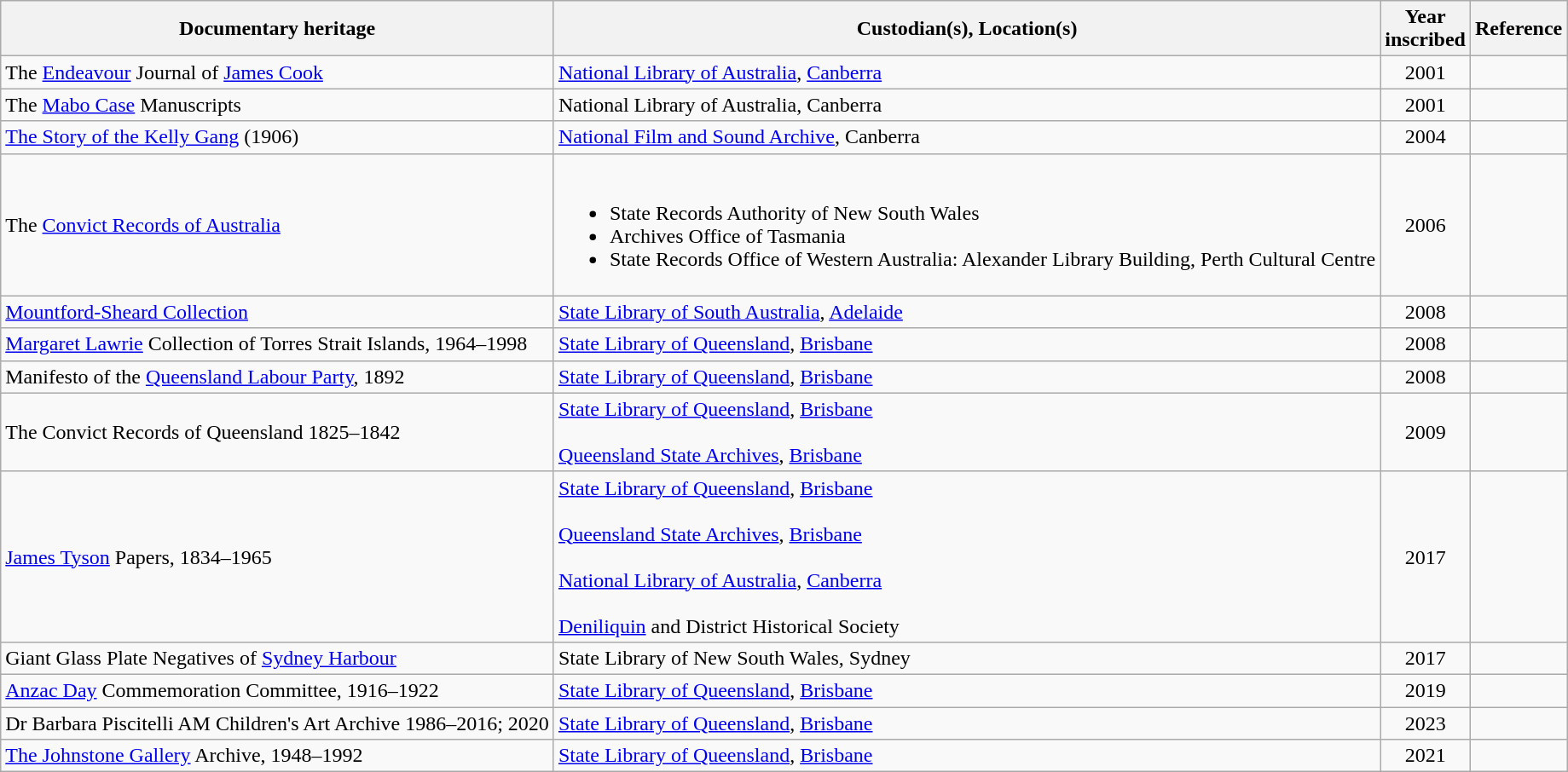<table class="wikitable sortable">
<tr>
<th>Documentary heritage</th>
<th>Custodian(s), Location(s)</th>
<th>Year<br>inscribed</th>
<th>Reference</th>
</tr>
<tr>
<td>The <a href='#'>Endeavour</a> Journal of <a href='#'>James Cook</a></td>
<td><a href='#'>National Library of Australia</a>, <a href='#'>Canberra</a><br><small></small></td>
<td align="center">2001</td>
<td align="center"></td>
</tr>
<tr>
<td>The <a href='#'>Mabo Case</a> Manuscripts</td>
<td>National Library of Australia, Canberra<br><small></small></td>
<td align="center">2001</td>
<td align="center"></td>
</tr>
<tr>
<td><a href='#'>The Story of the Kelly Gang</a> (1906)</td>
<td><a href='#'>National Film and Sound Archive</a>, Canberra<br><small></small></td>
<td align="center">2004</td>
<td align="center"></td>
</tr>
<tr>
<td>The <a href='#'>Convict Records of Australia</a></td>
<td><br><ul><li>State Records Authority of New South Wales <small></small></li><li>Archives Office of Tasmania <small></small></li><li>State Records Office of Western Australia: Alexander Library Building, Perth Cultural Centre	<small></small></li></ul></td>
<td align="center">2006</td>
<td align="center"></td>
</tr>
<tr>
<td><a href='#'>Mountford-Sheard Collection</a></td>
<td><a href='#'>State Library of South Australia</a>, <a href='#'>Adelaide</a><br><small></small></td>
<td align="center">2008</td>
<td align="center"></td>
</tr>
<tr>
<td><a href='#'>Margaret Lawrie</a> Collection of Torres Strait Islands, 1964–1998</td>
<td><a href='#'>State Library of Queensland</a>, <a href='#'>Brisbane</a><br><small></small></td>
<td align="center">2008</td>
<td align="center"></td>
</tr>
<tr>
<td>Manifesto of the <a href='#'>Queensland Labour Party</a>, 1892</td>
<td><a href='#'>State Library of Queensland</a>, <a href='#'>Brisbane</a><br><small></small></td>
<td align="center">2008</td>
<td align="center"></td>
</tr>
<tr>
<td>The Convict Records of Queensland 1825–1842</td>
<td><a href='#'>State Library of Queensland</a>, <a href='#'>Brisbane</a><br><small></small><br><a href='#'>Queensland State Archives</a>, <a href='#'>Brisbane</a><br><small></small></td>
<td align="center">2009</td>
<td align="center"></td>
</tr>
<tr>
<td><a href='#'>James Tyson</a> Papers, 1834–1965</td>
<td><a href='#'>State Library of Queensland</a>, <a href='#'>Brisbane</a><br><small></small><br><a href='#'>Queensland State Archives</a>, <a href='#'>Brisbane</a><br><small></small><br><a href='#'>National Library of Australia</a>, <a href='#'>Canberra</a><br><small></small><br><a href='#'>Deniliquin</a> and District Historical Society<br><small></small></td>
<td align="center">2017</td>
<td align="center"></td>
</tr>
<tr>
<td>Giant Glass Plate Negatives of <a href='#'>Sydney Harbour</a></td>
<td>State Library of New South Wales, Sydney<br><small></small></td>
<td align="center">2017</td>
<td align="center"></td>
</tr>
<tr>
<td><a href='#'>Anzac Day</a> Commemoration Committee, 1916–1922</td>
<td><a href='#'>State Library of Queensland</a>, <a href='#'>Brisbane</a><br><small></small></td>
<td align="center">2019</td>
<td align="center"></td>
</tr>
<tr>
<td>Dr Barbara Piscitelli AM Children's Art Archive 1986–2016; 2020</td>
<td><a href='#'>State Library of Queensland</a>, <a href='#'>Brisbane</a><br><small></small></td>
<td align="center">2023</td>
<td align="center"></td>
</tr>
<tr>
<td><a href='#'>The Johnstone Gallery</a> Archive,  1948–1992</td>
<td><a href='#'>State Library of Queensland</a>, <a href='#'>Brisbane</a><br><small></small></td>
<td align="center">2021</td>
<td align="center"></td>
</tr>
</table>
